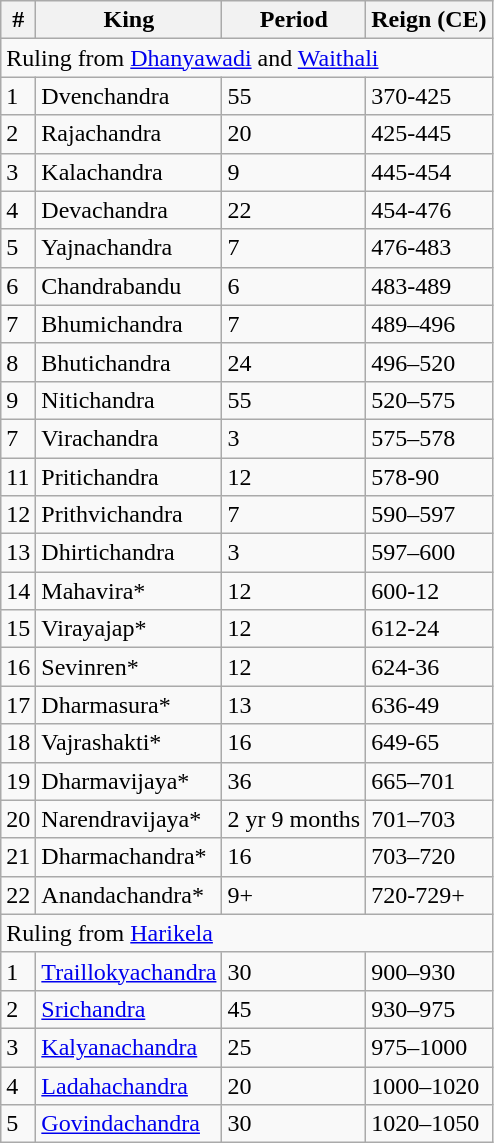<table class="wikitable">
<tr>
<th>#</th>
<th>King</th>
<th>Period</th>
<th>Reign (CE)</th>
</tr>
<tr>
<td colspan="4">Ruling from <a href='#'>Dhanyawadi</a> and <a href='#'>Waithali</a></td>
</tr>
<tr>
<td>1</td>
<td>Dvenchandra</td>
<td>55</td>
<td>370-425</td>
</tr>
<tr>
<td>2</td>
<td>Rajachandra</td>
<td>20</td>
<td>425-445</td>
</tr>
<tr>
<td>3</td>
<td>Kalachandra</td>
<td>9</td>
<td>445-454</td>
</tr>
<tr>
<td>4</td>
<td>Devachandra</td>
<td>22</td>
<td>454-476</td>
</tr>
<tr>
<td>5</td>
<td>Yajnachandra</td>
<td>7</td>
<td>476-483</td>
</tr>
<tr>
<td>6</td>
<td>Chandrabandu</td>
<td>6</td>
<td>483-489</td>
</tr>
<tr>
<td>7</td>
<td>Bhumichandra</td>
<td>7</td>
<td>489–496</td>
</tr>
<tr>
<td>8</td>
<td>Bhutichandra</td>
<td>24</td>
<td>496–520</td>
</tr>
<tr>
<td>9</td>
<td>Nitichandra</td>
<td>55</td>
<td>520–575</td>
</tr>
<tr>
<td>7</td>
<td>Virachandra</td>
<td>3</td>
<td>575–578</td>
</tr>
<tr>
<td>11</td>
<td>Pritichandra</td>
<td>12</td>
<td>578-90</td>
</tr>
<tr>
<td>12</td>
<td>Prithvichandra</td>
<td>7</td>
<td>590–597</td>
</tr>
<tr>
<td>13</td>
<td>Dhirtichandra</td>
<td>3</td>
<td>597–600</td>
</tr>
<tr>
<td>14</td>
<td>Mahavira*</td>
<td>12</td>
<td>600-12</td>
</tr>
<tr>
<td>15</td>
<td>Virayajap*</td>
<td>12</td>
<td>612-24</td>
</tr>
<tr>
<td>16</td>
<td>Sevinren*</td>
<td>12</td>
<td>624-36</td>
</tr>
<tr>
<td>17</td>
<td>Dharmasura*</td>
<td>13</td>
<td>636-49</td>
</tr>
<tr>
<td>18</td>
<td>Vajrashakti*</td>
<td>16</td>
<td>649-65</td>
</tr>
<tr>
<td>19</td>
<td>Dharmavijaya*</td>
<td>36</td>
<td>665–701</td>
</tr>
<tr>
<td>20</td>
<td>Narendravijaya*</td>
<td>2 yr 9 months</td>
<td>701–703</td>
</tr>
<tr>
<td>21</td>
<td>Dharmachandra*</td>
<td>16</td>
<td>703–720</td>
</tr>
<tr>
<td>22</td>
<td>Anandachandra*</td>
<td>9+</td>
<td>720-729+</td>
</tr>
<tr>
<td colspan="4">Ruling from <a href='#'>Harikela</a></td>
</tr>
<tr>
<td>1</td>
<td><a href='#'>Traillokyachandra</a></td>
<td>30</td>
<td>900–930</td>
</tr>
<tr>
<td>2</td>
<td><a href='#'>Srichandra</a></td>
<td>45</td>
<td>930–975</td>
</tr>
<tr>
<td>3</td>
<td><a href='#'>Kalyanachandra</a></td>
<td>25</td>
<td>975–1000</td>
</tr>
<tr>
<td>4</td>
<td><a href='#'>Ladahachandra</a></td>
<td>20</td>
<td>1000–1020</td>
</tr>
<tr>
<td>5</td>
<td><a href='#'>Govindachandra</a></td>
<td>30</td>
<td>1020–1050</td>
</tr>
</table>
